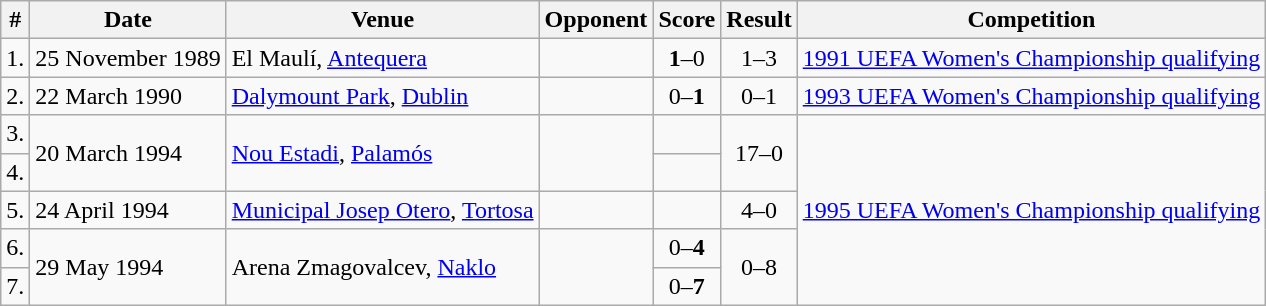<table class="wikitable">
<tr>
<th>#</th>
<th>Date</th>
<th>Venue</th>
<th>Opponent</th>
<th>Score</th>
<th>Result</th>
<th>Competition</th>
</tr>
<tr>
<td align="center">1.</td>
<td>25 November 1989</td>
<td>El Maulí, <a href='#'>Antequera</a></td>
<td></td>
<td align="center"><strong>1</strong>–0</td>
<td align=center>1–3</td>
<td><a href='#'>1991 UEFA Women's Championship qualifying</a></td>
</tr>
<tr>
<td align="center">2.</td>
<td>22 March 1990</td>
<td><a href='#'>Dalymount Park</a>, <a href='#'>Dublin</a></td>
<td></td>
<td align="center">0–<strong>1</strong></td>
<td align=center>0–1</td>
<td><a href='#'>1993 UEFA Women's Championship qualifying</a></td>
</tr>
<tr>
<td align="center">3.</td>
<td rowspan=2>20 March 1994</td>
<td rowspan=2><a href='#'>Nou Estadi</a>, <a href='#'>Palamós</a></td>
<td rowspan=2></td>
<td align=center></td>
<td align=center rowspan=2>17–0</td>
<td rowspan=5><a href='#'>1995 UEFA Women's Championship qualifying</a></td>
</tr>
<tr>
<td align="center">4.</td>
<td align="center"></td>
</tr>
<tr>
<td align="center">5.</td>
<td>24 April 1994</td>
<td><a href='#'>Municipal Josep Otero</a>, <a href='#'>Tortosa</a></td>
<td></td>
<td align="center"></td>
<td align="center">4–0</td>
</tr>
<tr>
<td align="center">6.</td>
<td rowspan=2>29 May 1994</td>
<td rowspan=2>Arena Zmagovalcev, <a href='#'>Naklo</a></td>
<td rowspan=2></td>
<td align=center>0–<strong>4</strong></td>
<td align=center rowspan=2>0–8</td>
</tr>
<tr>
<td align="center">7.</td>
<td align="center">0–<strong>7</strong></td>
</tr>
</table>
